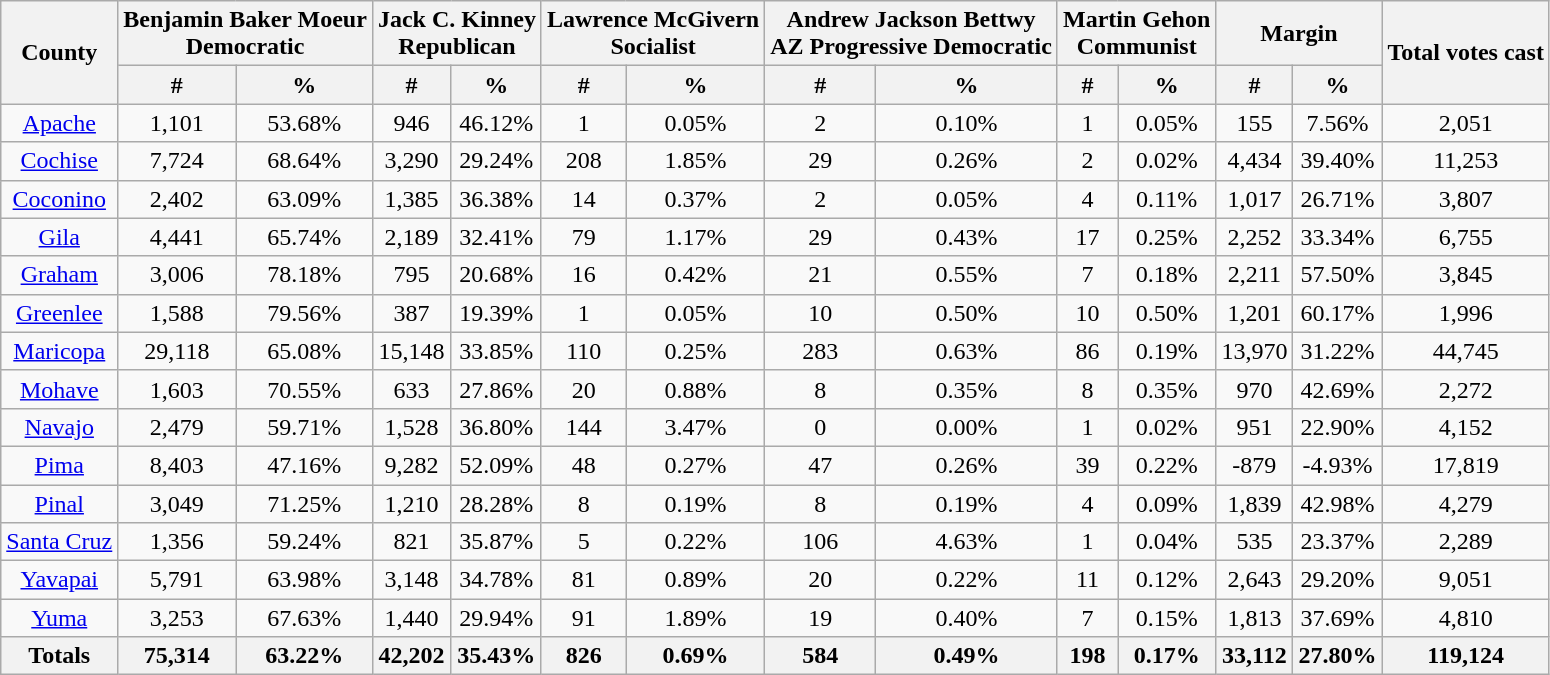<table class="wikitable sortable" style="text-align:center">
<tr>
<th rowspan="2">County</th>
<th style="text-align:center;" colspan="2">Benjamin Baker Moeur<br>Democratic</th>
<th style="text-align:center;" colspan="2">Jack C. Kinney<br>Republican</th>
<th style="text-align:center;" colspan="2">Lawrence McGivern<br>Socialist</th>
<th style="text-align:center;" colspan="2">Andrew Jackson Bettwy<br>AZ Progressive Democratic</th>
<th style="text-align:center;" colspan="2">Martin Gehon<br>Communist</th>
<th style="text-align:center;" colspan="2">Margin</th>
<th style="text-align:center;" rowspan="2">Total votes cast</th>
</tr>
<tr>
<th style="text-align:center;" data-sort-type="number">#</th>
<th style="text-align:center;" data-sort-type="number">%</th>
<th style="text-align:center;" data-sort-type="number">#</th>
<th style="text-align:center;" data-sort-type="number">%</th>
<th style="text-align:center;" data-sort-type="number">#</th>
<th style="text-align:center;" data-sort-type="number">%</th>
<th style="text-align:center;" data-sort-type="number">#</th>
<th style="text-align:center;" data-sort-type="number">%</th>
<th style="text-align:center;" data-sort-type="number">#</th>
<th style="text-align:center;" data-sort-type="number">%</th>
<th style="text-align:center;" data-sort-type="number">#</th>
<th style="text-align:center;" data-sort-type="number">%</th>
</tr>
<tr style="text-align:center;">
<td><a href='#'>Apache</a></td>
<td>1,101</td>
<td>53.68%</td>
<td>946</td>
<td>46.12%</td>
<td>1</td>
<td>0.05%</td>
<td>2</td>
<td>0.10%</td>
<td>1</td>
<td>0.05%</td>
<td>155</td>
<td>7.56%</td>
<td>2,051</td>
</tr>
<tr style="text-align:center;">
<td><a href='#'>Cochise</a></td>
<td>7,724</td>
<td>68.64%</td>
<td>3,290</td>
<td>29.24%</td>
<td>208</td>
<td>1.85%</td>
<td>29</td>
<td>0.26%</td>
<td>2</td>
<td>0.02%</td>
<td>4,434</td>
<td>39.40%</td>
<td>11,253</td>
</tr>
<tr style="text-align:center;">
<td><a href='#'>Coconino</a></td>
<td>2,402</td>
<td>63.09%</td>
<td>1,385</td>
<td>36.38%</td>
<td>14</td>
<td>0.37%</td>
<td>2</td>
<td>0.05%</td>
<td>4</td>
<td>0.11%</td>
<td>1,017</td>
<td>26.71%</td>
<td>3,807</td>
</tr>
<tr style="text-align:center;">
<td><a href='#'>Gila</a></td>
<td>4,441</td>
<td>65.74%</td>
<td>2,189</td>
<td>32.41%</td>
<td>79</td>
<td>1.17%</td>
<td>29</td>
<td>0.43%</td>
<td>17</td>
<td>0.25%</td>
<td>2,252</td>
<td>33.34%</td>
<td>6,755</td>
</tr>
<tr style="text-align:center;">
<td><a href='#'>Graham</a></td>
<td>3,006</td>
<td>78.18%</td>
<td>795</td>
<td>20.68%</td>
<td>16</td>
<td>0.42%</td>
<td>21</td>
<td>0.55%</td>
<td>7</td>
<td>0.18%</td>
<td>2,211</td>
<td>57.50%</td>
<td>3,845</td>
</tr>
<tr style="text-align:center;">
<td><a href='#'>Greenlee</a></td>
<td>1,588</td>
<td>79.56%</td>
<td>387</td>
<td>19.39%</td>
<td>1</td>
<td>0.05%</td>
<td>10</td>
<td>0.50%</td>
<td>10</td>
<td>0.50%</td>
<td>1,201</td>
<td>60.17%</td>
<td>1,996</td>
</tr>
<tr style="text-align:center;">
<td><a href='#'>Maricopa</a></td>
<td>29,118</td>
<td>65.08%</td>
<td>15,148</td>
<td>33.85%</td>
<td>110</td>
<td>0.25%</td>
<td>283</td>
<td>0.63%</td>
<td>86</td>
<td>0.19%</td>
<td>13,970</td>
<td>31.22%</td>
<td>44,745</td>
</tr>
<tr style="text-align:center;">
<td><a href='#'>Mohave</a></td>
<td>1,603</td>
<td>70.55%</td>
<td>633</td>
<td>27.86%</td>
<td>20</td>
<td>0.88%</td>
<td>8</td>
<td>0.35%</td>
<td>8</td>
<td>0.35%</td>
<td>970</td>
<td>42.69%</td>
<td>2,272</td>
</tr>
<tr style="text-align:center;">
<td><a href='#'>Navajo</a></td>
<td>2,479</td>
<td>59.71%</td>
<td>1,528</td>
<td>36.80%</td>
<td>144</td>
<td>3.47%</td>
<td>0</td>
<td>0.00%</td>
<td>1</td>
<td>0.02%</td>
<td>951</td>
<td>22.90%</td>
<td>4,152</td>
</tr>
<tr style="text-align:center;">
<td><a href='#'>Pima</a></td>
<td>8,403</td>
<td>47.16%</td>
<td>9,282</td>
<td>52.09%</td>
<td>48</td>
<td>0.27%</td>
<td>47</td>
<td>0.26%</td>
<td>39</td>
<td>0.22%</td>
<td>-879</td>
<td>-4.93%</td>
<td>17,819</td>
</tr>
<tr style="text-align:center;">
<td><a href='#'>Pinal</a></td>
<td>3,049</td>
<td>71.25%</td>
<td>1,210</td>
<td>28.28%</td>
<td>8</td>
<td>0.19%</td>
<td>8</td>
<td>0.19%</td>
<td>4</td>
<td>0.09%</td>
<td>1,839</td>
<td>42.98%</td>
<td>4,279</td>
</tr>
<tr style="text-align:center;">
<td><a href='#'>Santa Cruz</a></td>
<td>1,356</td>
<td>59.24%</td>
<td>821</td>
<td>35.87%</td>
<td>5</td>
<td>0.22%</td>
<td>106</td>
<td>4.63%</td>
<td>1</td>
<td>0.04%</td>
<td>535</td>
<td>23.37%</td>
<td>2,289</td>
</tr>
<tr style="text-align:center;">
<td><a href='#'>Yavapai</a></td>
<td>5,791</td>
<td>63.98%</td>
<td>3,148</td>
<td>34.78%</td>
<td>81</td>
<td>0.89%</td>
<td>20</td>
<td>0.22%</td>
<td>11</td>
<td>0.12%</td>
<td>2,643</td>
<td>29.20%</td>
<td>9,051</td>
</tr>
<tr style="text-align:center;">
<td><a href='#'>Yuma</a></td>
<td>3,253</td>
<td>67.63%</td>
<td>1,440</td>
<td>29.94%</td>
<td>91</td>
<td>1.89%</td>
<td>19</td>
<td>0.40%</td>
<td>7</td>
<td>0.15%</td>
<td>1,813</td>
<td>37.69%</td>
<td>4,810</td>
</tr>
<tr style="text-align:center;">
<th>Totals</th>
<th>75,314</th>
<th>63.22%</th>
<th>42,202</th>
<th>35.43%</th>
<th>826</th>
<th>0.69%</th>
<th>584</th>
<th>0.49%</th>
<th>198</th>
<th>0.17%</th>
<th>33,112</th>
<th>27.80%</th>
<th>119,124</th>
</tr>
</table>
